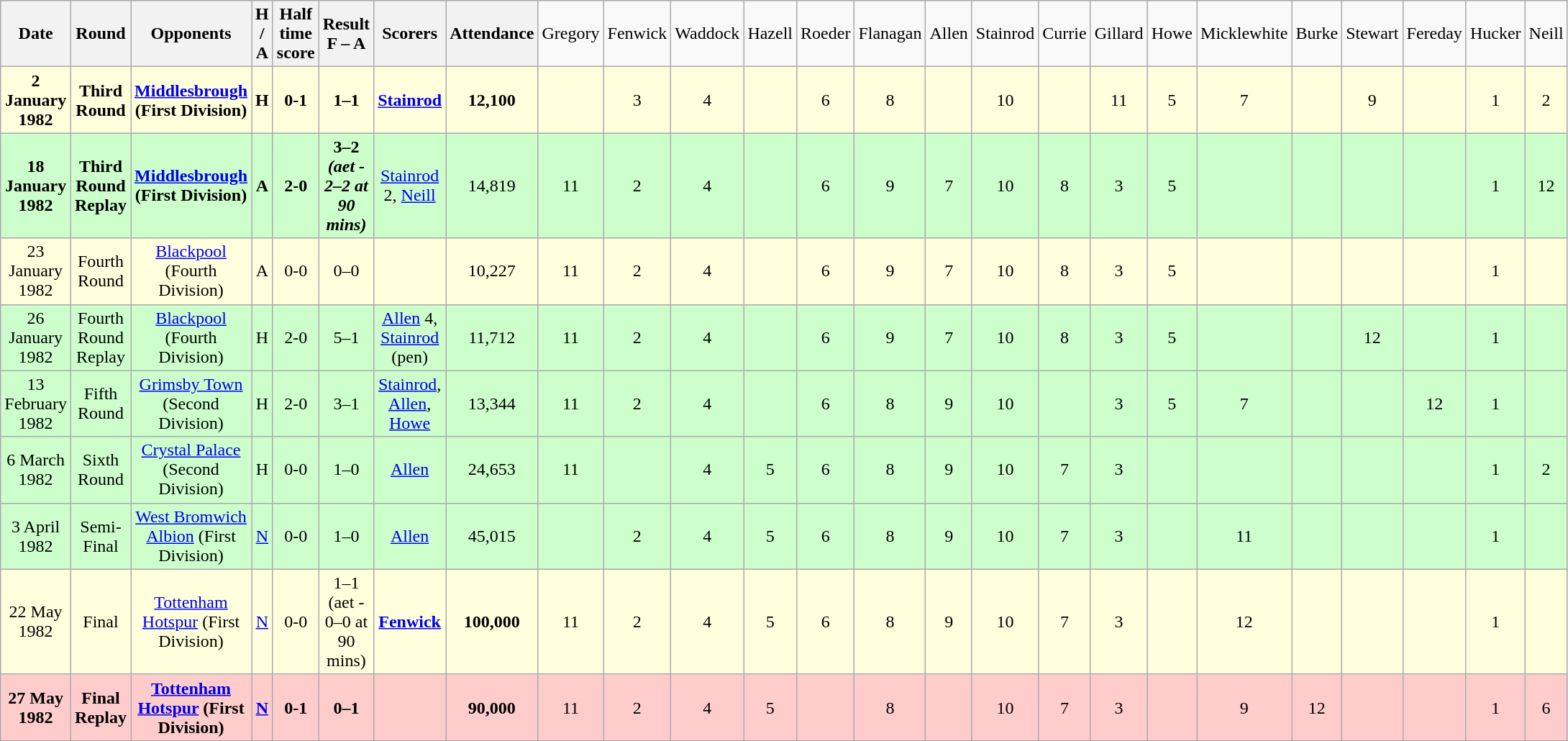<table class="wikitable" style="text-align:center">
<tr>
<th><strong>Date</strong></th>
<th><strong>Round</strong></th>
<th><strong>Opponents</strong></th>
<th><strong>H / A</strong></th>
<th><strong>Half time score</strong></th>
<th><strong>Result</strong><br><strong>F – A</strong></th>
<th><strong>Scorers</strong></th>
<th><strong>Attendance</strong></th>
<td>Gregory</td>
<td>Fenwick</td>
<td>Waddock</td>
<td>Hazell</td>
<td>Roeder</td>
<td>Flanagan</td>
<td>Allen</td>
<td>Stainrod</td>
<td>Currie</td>
<td>Gillard</td>
<td>Howe</td>
<td>Micklewhite</td>
<td>Burke</td>
<td>Stewart</td>
<td>Fereday</td>
<td>Hucker</td>
<td>Neill</td>
</tr>
<tr bgcolor="#ffffdd">
<td><strong>2 January 1982</strong></td>
<td><strong>Third Round</strong></td>
<td><strong><a href='#'>Middlesbrough</a> (First Division)</strong></td>
<td><strong>H</strong></td>
<td><strong>0-1</strong></td>
<td><strong>1–1</strong></td>
<td><a href='#'><strong>Stainrod</strong></a></td>
<td><strong>12,100</strong></td>
<td></td>
<td>3</td>
<td>4</td>
<td></td>
<td>6</td>
<td>8</td>
<td></td>
<td>10</td>
<td></td>
<td>11</td>
<td>5</td>
<td>7</td>
<td></td>
<td>9</td>
<td></td>
<td>1</td>
<td>2</td>
</tr>
<tr bgcolor="#ccffcc">
<td><strong>18 January 1982</strong></td>
<td><strong>Third Round Replay</strong></td>
<td><strong><a href='#'>Middlesbrough</a> (First Division)</strong></td>
<td><strong>A</strong></td>
<td><strong>2-0</strong></td>
<td><strong>3–2 <em>(aet - 2–2 at 90 mins)<strong><em></td>
<td></strong><a href='#'>Stainrod</a> 2, <a href='#'>Neill</a><strong></td>
<td></strong>14,819<strong></td>
<td>11</td>
<td>2</td>
<td>4</td>
<td></td>
<td>6</td>
<td>9</td>
<td>7</td>
<td>10</td>
<td>8</td>
<td>3</td>
<td>5</td>
<td></td>
<td></td>
<td></td>
<td></td>
<td>1</td>
<td>12</td>
</tr>
<tr bgcolor="#ffffdd">
<td></strong>23 January 1982<strong></td>
<td></strong>Fourth Round<strong></td>
<td></strong><a href='#'>Blackpool</a> (Fourth Division)<strong></td>
<td></strong>A<strong></td>
<td></strong>0-0<strong></td>
<td></strong>0–0<strong></td>
<td></td>
<td></strong>10,227<strong></td>
<td>11</td>
<td>2</td>
<td>4</td>
<td></td>
<td>6</td>
<td>9</td>
<td>7</td>
<td>10</td>
<td>8</td>
<td>3</td>
<td>5</td>
<td></td>
<td></td>
<td></td>
<td></td>
<td>1</td>
<td></td>
</tr>
<tr bgcolor="#ccffcc">
<td></strong>26 January 1982<strong></td>
<td></strong>Fourth Round Replay<strong></td>
<td></strong><a href='#'>Blackpool</a> (Fourth Division)<strong></td>
<td></strong>H<strong></td>
<td></strong>2-0<strong></td>
<td></strong>5–1<strong></td>
<td></strong><a href='#'>Allen</a> 4, <a href='#'>Stainrod</a> (pen)<strong></td>
<td></strong>11,712<strong></td>
<td>11</td>
<td>2</td>
<td>4</td>
<td></td>
<td>6</td>
<td>9</td>
<td>7</td>
<td>10</td>
<td>8</td>
<td>3</td>
<td>5</td>
<td></td>
<td></td>
<td>12</td>
<td></td>
<td>1</td>
<td></td>
</tr>
<tr bgcolor="#ccffcc">
<td></strong>13 February 1982<strong></td>
<td></strong>Fifth Round<strong></td>
<td></strong><a href='#'>Grimsby Town</a> (Second Division)<strong></td>
<td></strong>H<strong></td>
<td></strong>2-0<strong></td>
<td></strong>3–1<strong></td>
<td></strong><a href='#'>Stainrod</a>, <a href='#'>Allen</a>, <a href='#'>Howe</a><strong></td>
<td></strong>13,344<strong></td>
<td>11</td>
<td>2</td>
<td>4</td>
<td></td>
<td>6</td>
<td>8</td>
<td>9</td>
<td>10</td>
<td></td>
<td>3</td>
<td>5</td>
<td>7</td>
<td></td>
<td></td>
<td>12</td>
<td>1</td>
<td></td>
</tr>
<tr bgcolor="#ccffcc">
<td></strong>6 March 1982<strong></td>
<td></strong>Sixth Round<strong></td>
<td></strong><a href='#'>Crystal Palace</a> (Second Division)<strong></td>
<td></strong>H<strong></td>
<td></strong>0-0<strong></td>
<td></strong>1–0<strong></td>
<td><a href='#'></strong>Allen<strong></a></td>
<td></strong>24,653<strong></td>
<td>11</td>
<td></td>
<td>4</td>
<td>5</td>
<td>6</td>
<td>8</td>
<td>9</td>
<td>10</td>
<td>7</td>
<td>3</td>
<td></td>
<td></td>
<td></td>
<td></td>
<td></td>
<td>1</td>
<td>2</td>
</tr>
<tr bgcolor="#ccffcc">
<td></strong>3 April 1982<strong></td>
<td></strong>Semi-Final<strong></td>
<td></strong><a href='#'>West Bromwich Albion</a> (First Division)<strong></td>
<td><a href='#'></strong>N<strong></a></td>
<td></strong>0-0<strong></td>
<td></strong>1–0<strong></td>
<td><a href='#'></strong>Allen<strong></a></td>
<td></strong>45,015<strong></td>
<td></td>
<td>2</td>
<td>4</td>
<td>5</td>
<td>6</td>
<td>8</td>
<td>9</td>
<td>10</td>
<td>7</td>
<td>3</td>
<td></td>
<td>11</td>
<td></td>
<td></td>
<td></td>
<td>1</td>
<td></td>
</tr>
<tr bgcolor="#ffffdd">
<td></strong>22 May 1982<strong></td>
<td></strong>Final<strong></td>
<td></strong><a href='#'>Tottenham Hotspur</a> (First Division)<strong></td>
<td><a href='#'></strong>N<strong></a></td>
<td></strong>0-0<strong></td>
<td></strong>1–1 </em>(aet - 0–0 at 90 mins)</em></strong></td>
<td><a href='#'><strong>Fenwick</strong></a></td>
<td><strong>100,000</strong></td>
<td>11</td>
<td>2</td>
<td>4</td>
<td>5</td>
<td>6</td>
<td>8</td>
<td>9</td>
<td>10</td>
<td>7</td>
<td>3</td>
<td></td>
<td>12</td>
<td></td>
<td></td>
<td></td>
<td>1</td>
<td></td>
</tr>
<tr bgcolor="#ffcccc">
<td><strong>27 May 1982</strong></td>
<td><strong>Final Replay</strong></td>
<td><strong><a href='#'>Tottenham Hotspur</a> (First Division)</strong></td>
<td><a href='#'><strong>N</strong></a></td>
<td><strong>0-1</strong></td>
<td><strong>0–1</strong></td>
<td></td>
<td><strong>90,000</strong></td>
<td>11</td>
<td>2</td>
<td>4</td>
<td>5</td>
<td></td>
<td>8</td>
<td></td>
<td>10</td>
<td>7</td>
<td>3</td>
<td></td>
<td>9</td>
<td>12</td>
<td></td>
<td></td>
<td>1</td>
<td>6</td>
</tr>
</table>
